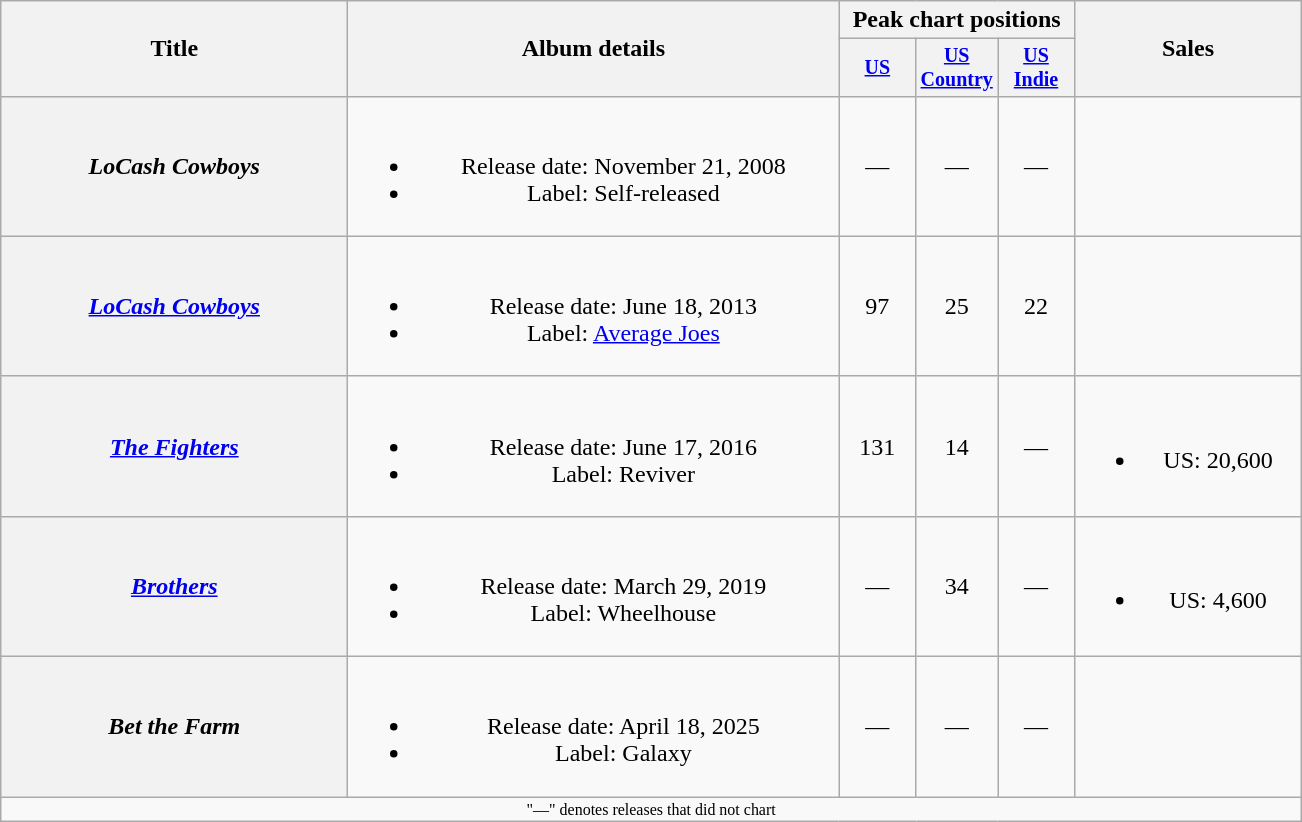<table class="wikitable plainrowheaders" style="text-align:center;">
<tr>
<th sc0pe="col" rowspan="2" style="width:14em;">Title</th>
<th sc0pe="col" rowspan="2" style="width:20em;">Album details</th>
<th sc0pe="col" colspan="3">Peak chart positions</th>
<th sc0pe="col" rowspan="2" style="width:9em;">Sales</th>
</tr>
<tr style="font-size:smaller;">
<th sc0pe="col" width="45"><a href='#'>US</a><br></th>
<th sc0pe="col" width="45"><a href='#'>US Country</a><br></th>
<th sc0pe="col" width="45"><a href='#'>US<br>Indie</a><br></th>
</tr>
<tr>
<th scope="row"><em>LoCash Cowboys</em></th>
<td><br><ul><li>Release date: November 21, 2008</li><li>Label: Self-released</li></ul></td>
<td>—</td>
<td>—</td>
<td>—</td>
<td></td>
</tr>
<tr>
<th scope="row"><em><a href='#'>LoCash Cowboys</a></em></th>
<td><br><ul><li>Release date: June 18, 2013</li><li>Label: <a href='#'>Average Joes</a></li></ul></td>
<td>97</td>
<td>25</td>
<td>22</td>
<td></td>
</tr>
<tr>
<th scope="row"><em><a href='#'>The Fighters</a></em></th>
<td><br><ul><li>Release date: June 17, 2016</li><li>Label: Reviver</li></ul></td>
<td>131</td>
<td>14</td>
<td>—</td>
<td><br><ul><li>US: 20,600</li></ul></td>
</tr>
<tr>
<th scope="row"><em><a href='#'>Brothers</a></em></th>
<td><br><ul><li>Release date: March 29, 2019</li><li>Label: Wheelhouse</li></ul></td>
<td>—</td>
<td>34</td>
<td>—</td>
<td><br><ul><li>US: 4,600</li></ul></td>
</tr>
<tr>
<th scope="row"><em>Bet the Farm</em></th>
<td><br><ul><li>Release date: April 18, 2025</li><li>Label: Galaxy</li></ul></td>
<td>—</td>
<td>—</td>
<td>—</td>
<td></td>
</tr>
<tr>
<td colspan="6" style="font-size:8pt">"—" denotes releases that did not chart</td>
</tr>
</table>
